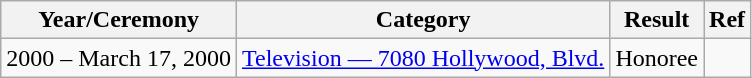<table class="wikitable">
<tr>
<th>Year/Ceremony</th>
<th>Category</th>
<th>Result</th>
<th>Ref</th>
</tr>
<tr>
<td>2000 – March 17, 2000</td>
<td><a href='#'>Television — 7080 Hollywood, Blvd.</a></td>
<td>Honoree</td>
<td></td>
</tr>
</table>
